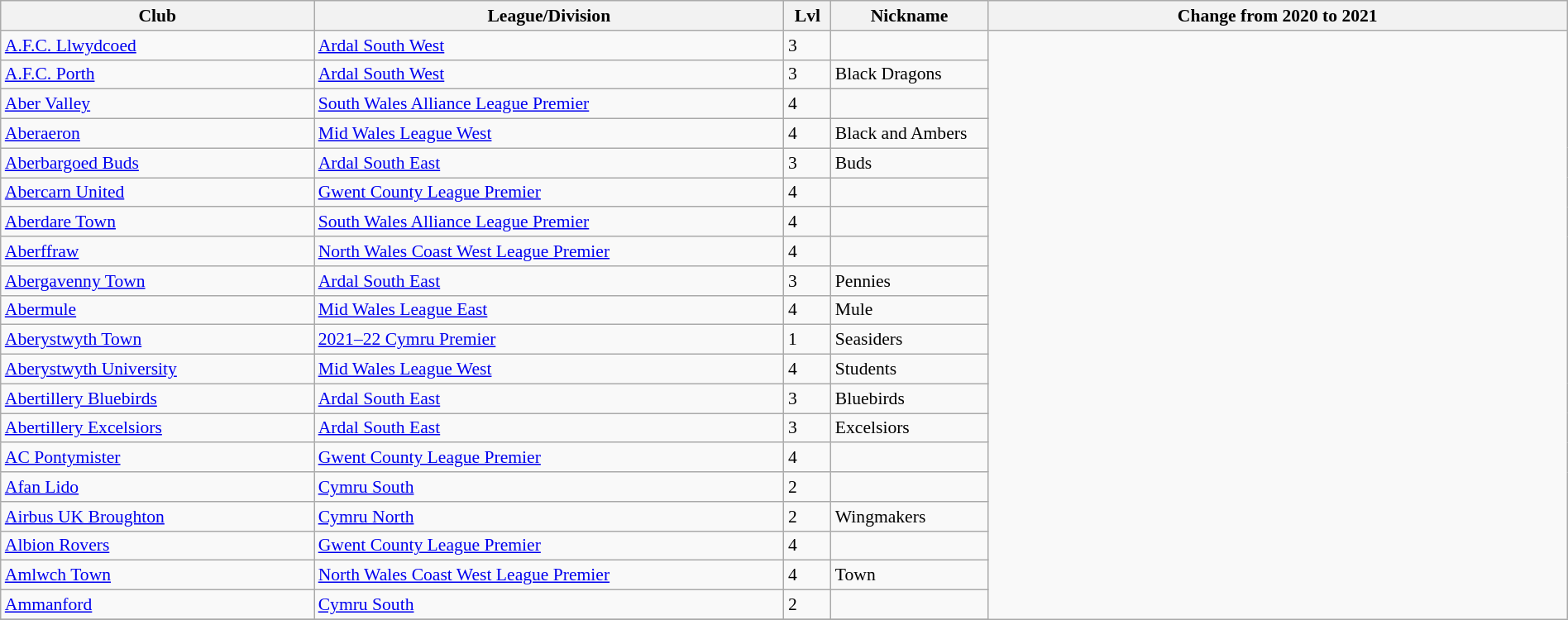<table class="wikitable sortable" width=100% style="font-size:90%">
<tr>
<th width=20%>Club</th>
<th width=30%>League/Division</th>
<th width=3%>Lvl</th>
<th width=10%>Nickname</th>
<th width=37%>Change from 2020 to 2021</th>
</tr>
<tr>
<td><a href='#'>A.F.C. Llwydcoed</a></td>
<td><a href='#'>Ardal South West</a></td>
<td>3</td>
<td></td>
</tr>
<tr>
<td><a href='#'>A.F.C. Porth</a></td>
<td><a href='#'>Ardal South West</a></td>
<td>3</td>
<td>Black Dragons</td>
</tr>
<tr>
<td><a href='#'>Aber Valley</a></td>
<td><a href='#'>South Wales Alliance League Premier</a></td>
<td>4</td>
<td></td>
</tr>
<tr>
<td><a href='#'>Aberaeron</a></td>
<td><a href='#'>Mid Wales League West</a></td>
<td>4</td>
<td>Black and Ambers</td>
</tr>
<tr>
<td><a href='#'>Aberbargoed Buds</a></td>
<td><a href='#'>Ardal South East</a></td>
<td>3</td>
<td>Buds</td>
</tr>
<tr>
<td><a href='#'>Abercarn United</a></td>
<td><a href='#'>Gwent County League Premier</a></td>
<td>4</td>
<td></td>
</tr>
<tr>
<td><a href='#'>Aberdare Town</a></td>
<td><a href='#'>South Wales Alliance League Premier</a></td>
<td>4</td>
<td></td>
</tr>
<tr>
<td><a href='#'>Aberffraw</a></td>
<td><a href='#'>North Wales Coast West League Premier</a></td>
<td>4</td>
<td></td>
</tr>
<tr>
<td><a href='#'>Abergavenny Town</a></td>
<td><a href='#'>Ardal South East</a></td>
<td>3</td>
<td>Pennies</td>
</tr>
<tr>
<td><a href='#'>Abermule</a></td>
<td><a href='#'>Mid Wales League East</a></td>
<td>4</td>
<td>Mule</td>
</tr>
<tr>
<td><a href='#'>Aberystwyth Town</a></td>
<td><a href='#'>2021–22 Cymru Premier</a></td>
<td>1</td>
<td>Seasiders</td>
</tr>
<tr>
<td><a href='#'>Aberystwyth University</a></td>
<td><a href='#'>Mid Wales League West</a></td>
<td>4</td>
<td>Students</td>
</tr>
<tr>
<td><a href='#'>Abertillery Bluebirds</a></td>
<td><a href='#'>Ardal South East</a></td>
<td>3</td>
<td>Bluebirds</td>
</tr>
<tr>
<td><a href='#'>Abertillery Excelsiors</a></td>
<td><a href='#'>Ardal South East</a></td>
<td>3</td>
<td>Excelsiors</td>
</tr>
<tr>
<td><a href='#'>AC Pontymister</a></td>
<td><a href='#'>Gwent County League Premier</a></td>
<td>4</td>
<td></td>
</tr>
<tr>
<td><a href='#'>Afan Lido</a></td>
<td><a href='#'>Cymru South</a></td>
<td>2</td>
<td></td>
</tr>
<tr>
<td><a href='#'>Airbus UK Broughton</a></td>
<td><a href='#'>Cymru North</a></td>
<td>2</td>
<td>Wingmakers</td>
</tr>
<tr>
<td><a href='#'>Albion Rovers</a></td>
<td><a href='#'>Gwent County League Premier</a></td>
<td>4</td>
<td></td>
</tr>
<tr>
<td><a href='#'>Amlwch Town</a></td>
<td><a href='#'>North Wales Coast West League Premier</a></td>
<td>4</td>
<td>Town</td>
</tr>
<tr>
<td><a href='#'>Ammanford</a></td>
<td><a href='#'>Cymru South</a></td>
<td>2</td>
<td></td>
</tr>
<tr>
</tr>
</table>
